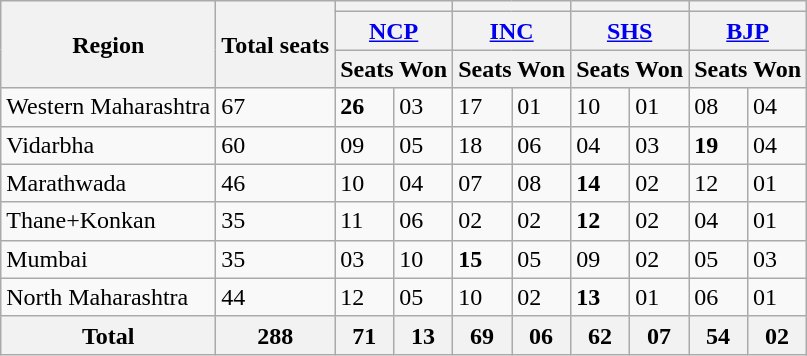<table class="wikitable sortable">
<tr>
<th rowspan="3">Region</th>
<th rowspan="3">Total seats</th>
<th colspan="2"></th>
<th colspan="2"></th>
<th colspan="2"></th>
<th colspan="2"></th>
</tr>
<tr>
<th colspan="2"><a href='#'>NCP</a></th>
<th colspan="2"><a href='#'>INC</a></th>
<th colspan="2"><a href='#'>SHS</a></th>
<th colspan="2"><a href='#'>BJP</a></th>
</tr>
<tr>
<th colspan="2">Seats Won</th>
<th colspan="2">Seats Won</th>
<th colspan="2">Seats Won</th>
<th colspan="2">Seats Won</th>
</tr>
<tr>
<td>Western Maharashtra</td>
<td>67</td>
<td><strong>26</strong></td>
<td> 03</td>
<td>17</td>
<td> 01</td>
<td>10</td>
<td> 01</td>
<td>08</td>
<td> 04</td>
</tr>
<tr>
<td>Vidarbha</td>
<td>60</td>
<td>09</td>
<td> 05</td>
<td>18</td>
<td> 06</td>
<td>04</td>
<td> 03</td>
<td><strong>19</strong></td>
<td> 04</td>
</tr>
<tr>
<td>Marathwada</td>
<td>46</td>
<td>10</td>
<td> 04</td>
<td>07</td>
<td> 08</td>
<td><strong>14</strong></td>
<td> 02</td>
<td>12</td>
<td> 01</td>
</tr>
<tr>
<td>Thane+Konkan</td>
<td>35</td>
<td>11</td>
<td> 06</td>
<td>02</td>
<td> 02</td>
<td><strong>12</strong></td>
<td> 02</td>
<td>04</td>
<td> 01</td>
</tr>
<tr>
<td>Mumbai</td>
<td>35</td>
<td>03</td>
<td> 10</td>
<td><strong>15</strong></td>
<td> 05</td>
<td>09</td>
<td> 02</td>
<td>05</td>
<td> 03</td>
</tr>
<tr>
<td>North Maharashtra</td>
<td>44</td>
<td>12</td>
<td> 05</td>
<td>10</td>
<td> 02</td>
<td><strong>13</strong></td>
<td> 01</td>
<td>06</td>
<td> 01</td>
</tr>
<tr>
<th><strong>Total</strong></th>
<th><strong>288</strong></th>
<th>71</th>
<th><strong> 13</strong></th>
<th>69</th>
<th> 06</th>
<th>62</th>
<th> 07</th>
<th>54</th>
<th> 02</th>
</tr>
</table>
